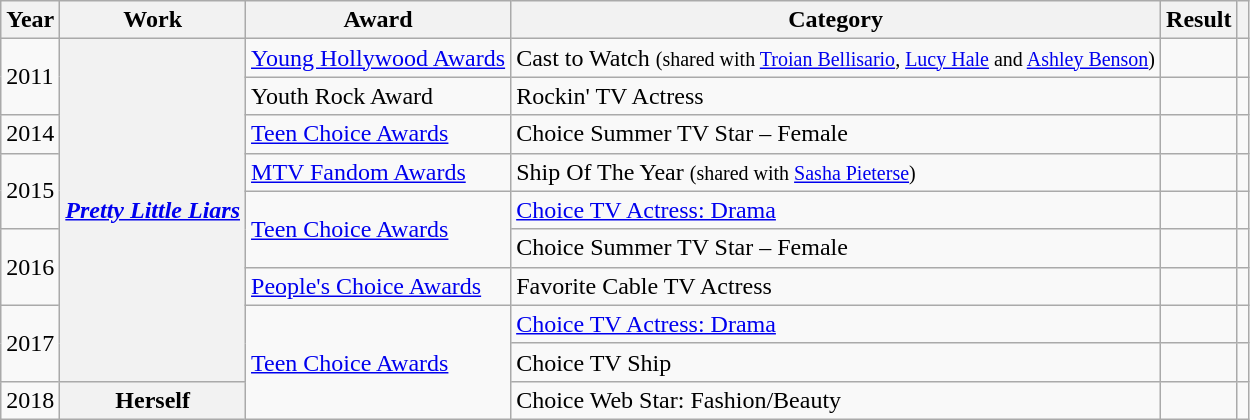<table class="wikitable sortable plainrowheaders">
<tr>
<th>Year</th>
<th>Work</th>
<th>Award</th>
<th>Category</th>
<th>Result</th>
<th class="unsortable"></th>
</tr>
<tr>
<td rowspan="2">2011</td>
<th rowspan="9" scope="row"><em><a href='#'>Pretty Little Liars</a></em></th>
<td><a href='#'>Young Hollywood Awards</a></td>
<td>Cast to Watch <small>(shared with <a href='#'>Troian Bellisario</a>, <a href='#'>Lucy Hale</a> and <a href='#'>Ashley Benson</a>)</small></td>
<td></td>
<td style="text-align:center;"></td>
</tr>
<tr>
<td>Youth Rock Award</td>
<td>Rockin' TV Actress</td>
<td></td>
<td style="text-align:center;"></td>
</tr>
<tr>
<td>2014</td>
<td><a href='#'>Teen Choice Awards</a></td>
<td>Choice Summer TV Star – Female</td>
<td></td>
<td style="text-align:center;"></td>
</tr>
<tr>
<td rowspan="2">2015</td>
<td><a href='#'>MTV Fandom Awards</a></td>
<td>Ship Of The Year <small>(shared with <a href='#'>Sasha Pieterse</a>)</small></td>
<td></td>
<td style="text-align:center;"></td>
</tr>
<tr>
<td rowspan="2"><a href='#'>Teen Choice Awards</a></td>
<td><a href='#'>Choice TV Actress: Drama</a></td>
<td></td>
<td style="text-align:center;"></td>
</tr>
<tr>
<td rowspan="2">2016</td>
<td>Choice Summer TV Star – Female</td>
<td></td>
<td style="text-align:center;"></td>
</tr>
<tr>
<td><a href='#'>People's Choice Awards</a></td>
<td>Favorite Cable TV Actress</td>
<td></td>
<td style="text-align:center;"></td>
</tr>
<tr>
<td rowspan="2">2017</td>
<td rowspan="3"><a href='#'>Teen Choice Awards</a></td>
<td><a href='#'>Choice TV Actress: Drama</a></td>
<td></td>
<td style="text-align:center;"></td>
</tr>
<tr>
<td>Choice TV Ship </td>
<td></td>
<td style="text-align:center;"></td>
</tr>
<tr>
<td>2018</td>
<th scope="row">Herself</th>
<td>Choice Web Star: Fashion/Beauty</td>
<td></td>
<td style="text-align:center;"></td>
</tr>
</table>
